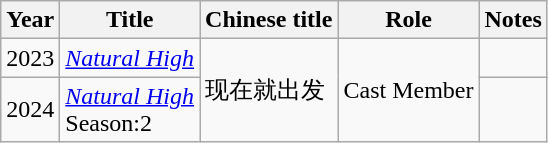<table class="wikitable">
<tr>
<th width=10>Year</th>
<th>Title</th>
<th>Chinese title</th>
<th>Role</th>
<th>Notes</th>
</tr>
<tr>
<td>2023</td>
<td><em><a href='#'>Natural High</a></em></td>
<td rowspan=2>现在就出发</td>
<td rowspan=2>Cast Member</td>
<td></td>
</tr>
<tr>
<td>2024</td>
<td><em><a href='#'>Natural High</a></em><br>Season:2</td>
<td></td>
</tr>
</table>
